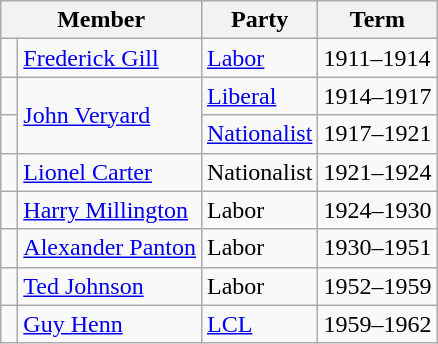<table class="wikitable">
<tr>
<th colspan="2">Member</th>
<th>Party</th>
<th>Term</th>
</tr>
<tr>
<td> </td>
<td><a href='#'>Frederick Gill</a></td>
<td><a href='#'>Labor</a></td>
<td>1911–1914</td>
</tr>
<tr>
<td> </td>
<td rowspan=2><a href='#'>John Veryard</a></td>
<td><a href='#'>Liberal</a></td>
<td>1914–1917</td>
</tr>
<tr>
<td> </td>
<td><a href='#'>Nationalist</a></td>
<td>1917–1921</td>
</tr>
<tr>
<td> </td>
<td><a href='#'>Lionel Carter</a></td>
<td>Nationalist</td>
<td>1921–1924</td>
</tr>
<tr>
<td> </td>
<td><a href='#'>Harry Millington</a></td>
<td>Labor</td>
<td>1924–1930</td>
</tr>
<tr>
<td> </td>
<td><a href='#'>Alexander Panton</a></td>
<td>Labor</td>
<td>1930–1951</td>
</tr>
<tr>
<td> </td>
<td><a href='#'>Ted Johnson</a></td>
<td>Labor</td>
<td>1952–1959</td>
</tr>
<tr>
<td> </td>
<td><a href='#'>Guy Henn</a></td>
<td><a href='#'>LCL</a></td>
<td>1959–1962</td>
</tr>
</table>
